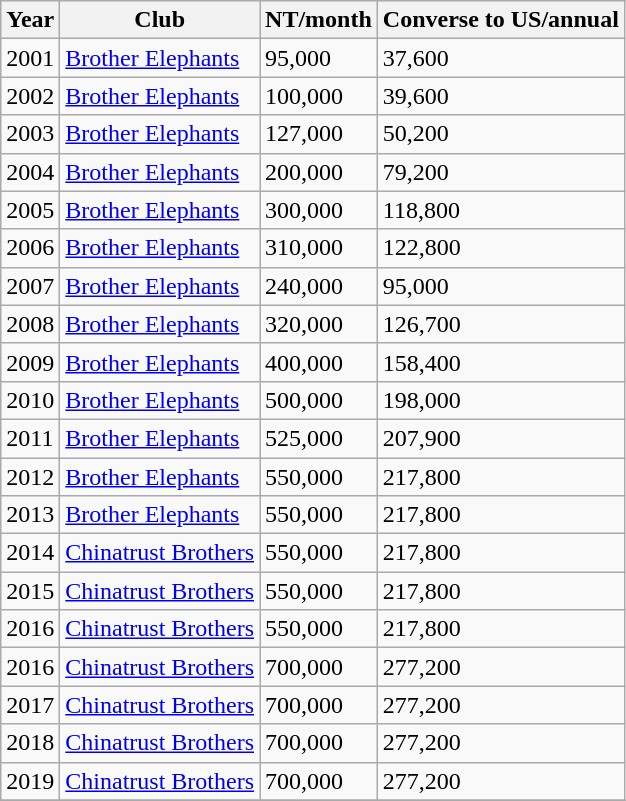<table class="wikitable">
<tr>
<th>Year</th>
<th>Club</th>
<th>NT/month</th>
<th>Converse to US/annual</th>
</tr>
<tr>
<td>2001</td>
<td><a href='#'>Brother Elephants</a></td>
<td>95,000</td>
<td>37,600</td>
</tr>
<tr>
<td>2002</td>
<td><a href='#'>Brother Elephants</a></td>
<td>100,000</td>
<td>39,600</td>
</tr>
<tr>
<td>2003</td>
<td><a href='#'>Brother Elephants</a></td>
<td>127,000</td>
<td>50,200</td>
</tr>
<tr>
<td>2004</td>
<td><a href='#'>Brother Elephants</a></td>
<td>200,000</td>
<td>79,200</td>
</tr>
<tr>
<td>2005</td>
<td><a href='#'>Brother Elephants</a></td>
<td>300,000</td>
<td>118,800</td>
</tr>
<tr>
<td>2006</td>
<td><a href='#'>Brother Elephants</a></td>
<td>310,000</td>
<td>122,800</td>
</tr>
<tr>
<td>2007</td>
<td><a href='#'>Brother Elephants</a></td>
<td>240,000</td>
<td>95,000</td>
</tr>
<tr>
<td>2008</td>
<td><a href='#'>Brother Elephants</a></td>
<td>320,000</td>
<td>126,700</td>
</tr>
<tr>
<td>2009</td>
<td><a href='#'>Brother Elephants</a></td>
<td>400,000</td>
<td>158,400</td>
</tr>
<tr>
<td>2010</td>
<td><a href='#'>Brother Elephants</a></td>
<td>500,000</td>
<td>198,000</td>
</tr>
<tr>
<td>2011</td>
<td><a href='#'>Brother Elephants</a></td>
<td>525,000</td>
<td>207,900</td>
</tr>
<tr>
<td>2012</td>
<td><a href='#'>Brother Elephants</a></td>
<td>550,000</td>
<td>217,800</td>
</tr>
<tr>
<td>2013</td>
<td><a href='#'>Brother Elephants</a></td>
<td>550,000</td>
<td>217,800</td>
</tr>
<tr>
<td>2014</td>
<td><a href='#'>Chinatrust Brothers</a></td>
<td>550,000</td>
<td>217,800</td>
</tr>
<tr>
<td>2015</td>
<td><a href='#'>Chinatrust Brothers</a></td>
<td>550,000</td>
<td>217,800</td>
</tr>
<tr>
<td>2016</td>
<td><a href='#'>Chinatrust Brothers</a></td>
<td>550,000</td>
<td>217,800</td>
</tr>
<tr>
<td>2016</td>
<td><a href='#'>Chinatrust Brothers</a></td>
<td>700,000</td>
<td>277,200</td>
</tr>
<tr>
<td>2017</td>
<td><a href='#'>Chinatrust Brothers</a></td>
<td>700,000</td>
<td>277,200</td>
</tr>
<tr>
<td>2018</td>
<td><a href='#'>Chinatrust Brothers</a></td>
<td>700,000</td>
<td>277,200</td>
</tr>
<tr>
<td>2019</td>
<td><a href='#'>Chinatrust Brothers</a></td>
<td>700,000</td>
<td>277,200</td>
</tr>
<tr>
</tr>
</table>
